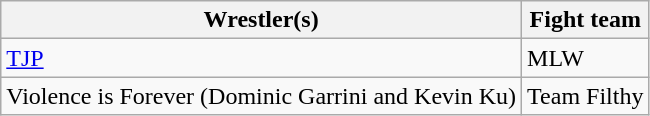<table class="wikitable">
<tr>
<th>Wrestler(s)</th>
<th>Fight team</th>
</tr>
<tr>
<td><a href='#'>TJP</a></td>
<td>MLW</td>
</tr>
<tr>
<td>Violence is Forever (Dominic Garrini and Kevin Ku)</td>
<td>Team Filthy</td>
</tr>
</table>
